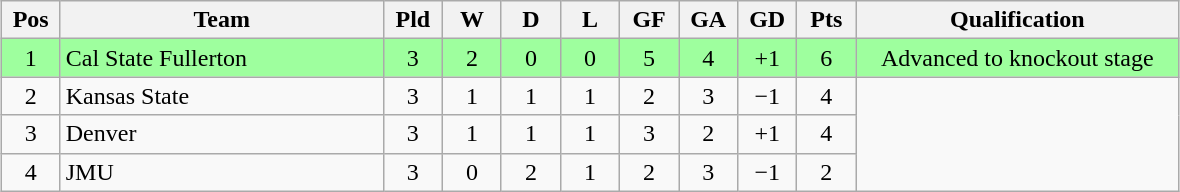<table class="wikitable" style="text-align:center; margin: 1em auto">
<tr>
<th style="width:2em">Pos</th>
<th style="width:13em">Team</th>
<th style="width:2em">Pld</th>
<th style="width:2em">W</th>
<th style="width:2em">D</th>
<th style="width:2em">L</th>
<th style="width:2em">GF</th>
<th style="width:2em">GA</th>
<th style="width:2em">GD</th>
<th style="width:2em">Pts</th>
<th style="width:13em">Qualification</th>
</tr>
<tr bgcolor="#9eff9e">
<td>1</td>
<td style="text-align:left">Cal State Fullerton</td>
<td>3</td>
<td>2</td>
<td>0</td>
<td>0</td>
<td>5</td>
<td>4</td>
<td>+1</td>
<td>6</td>
<td>Advanced to knockout stage</td>
</tr>
<tr>
<td>2</td>
<td style="text-align:left">Kansas State</td>
<td>3</td>
<td>1</td>
<td>1</td>
<td>1</td>
<td>2</td>
<td>3</td>
<td>−1</td>
<td>4</td>
</tr>
<tr>
<td>3</td>
<td style="text-align:left">Denver</td>
<td>3</td>
<td>1</td>
<td>1</td>
<td>1</td>
<td>3</td>
<td>2</td>
<td>+1</td>
<td>4</td>
</tr>
<tr>
<td>4</td>
<td style="text-align:left">JMU</td>
<td>3</td>
<td>0</td>
<td>2</td>
<td>1</td>
<td>2</td>
<td>3</td>
<td>−1</td>
<td>2</td>
</tr>
</table>
